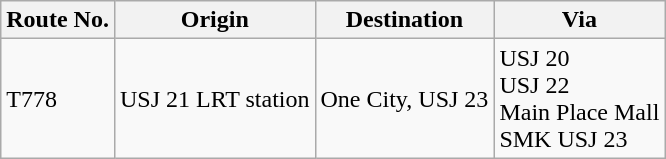<table class="wikitable">
<tr>
<th>Route No.</th>
<th>Origin</th>
<th>Destination</th>
<th>Via</th>
</tr>
<tr>
<td>T778</td>
<td> USJ 21 LRT station</td>
<td>One City, USJ 23</td>
<td>USJ 20 <br> USJ 22 <br> Main Place Mall<br> SMK USJ 23</td>
</tr>
</table>
